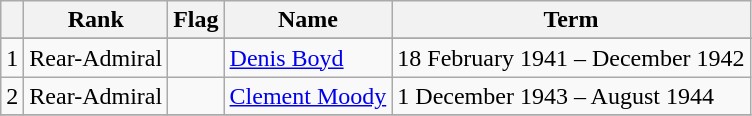<table class="wikitable">
<tr>
<th></th>
<th>Rank</th>
<th>Flag</th>
<th>Name</th>
<th>Term</th>
</tr>
<tr>
</tr>
<tr>
<td>1</td>
<td>Rear-Admiral</td>
<td></td>
<td><a href='#'>Denis Boyd</a></td>
<td>18 February 1941 – December 1942</td>
</tr>
<tr>
<td>2</td>
<td>Rear-Admiral</td>
<td></td>
<td><a href='#'>Clement Moody</a></td>
<td>1 December 1943 – August 1944</td>
</tr>
<tr>
</tr>
</table>
